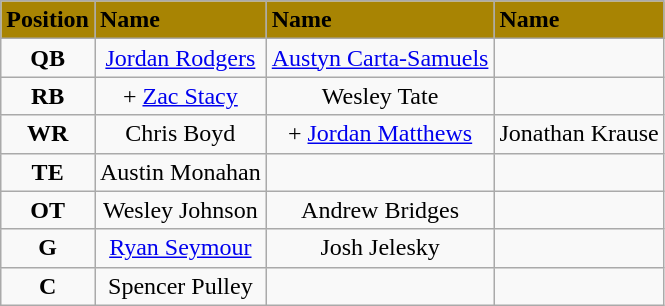<table class="wikitable">
<tr>
<td bgcolor="#A88403"><span><strong>Position</strong></span></td>
<td bgcolor="#A88403"><span><strong>Name</strong></span></td>
<td bgcolor="#A88403"><span><strong>Name</strong></span></td>
<td bgcolor="#A88403"><span><strong>Name</strong></span></td>
</tr>
<tr align="center">
<td><strong>QB</strong></td>
<td><a href='#'>Jordan Rodgers</a></td>
<td><a href='#'>Austyn Carta-Samuels</a></td>
<td></td>
</tr>
<tr align="center">
<td><strong>RB</strong></td>
<td>+ <a href='#'>Zac Stacy</a></td>
<td>Wesley Tate</td>
<td></td>
</tr>
<tr align="center">
<td><strong>WR</strong></td>
<td>Chris Boyd</td>
<td>+ <a href='#'>Jordan Matthews</a></td>
<td>Jonathan Krause</td>
</tr>
<tr align="center">
<td><strong>TE</strong></td>
<td>Austin Monahan</td>
<td></td>
<td></td>
</tr>
<tr align="center">
<td><strong>OT</strong></td>
<td>Wesley Johnson</td>
<td>Andrew Bridges</td>
<td></td>
</tr>
<tr align="center">
<td><strong>G</strong></td>
<td><a href='#'>Ryan Seymour</a></td>
<td>Josh Jelesky</td>
<td></td>
</tr>
<tr align="center">
<td><strong>C</strong></td>
<td>Spencer Pulley</td>
<td></td>
<td></td>
</tr>
</table>
